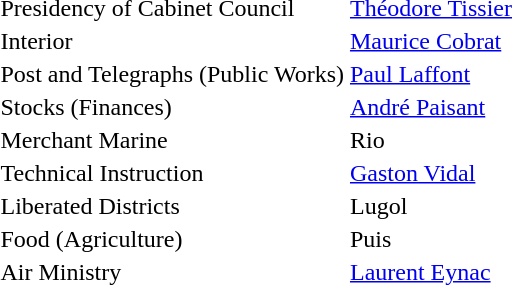<table>
<tr ---->
<td>Presidency of Cabinet Council<br><td><a href='#'>Théodore Tissier</a></td>
</tr>
<tr ---->
<td>Interior<br><td><a href='#'>Maurice Cobrat</a></td>
</tr>
<tr ---->
<td>Post and Telegraphs (Public Works)<br><td><a href='#'>Paul Laffont</a></td>
</tr>
<tr ---->
<td>Stocks (Finances)<br><td><a href='#'>André Paisant</a></td>
</tr>
<tr ---->
<td>Merchant Marine<br><td>Rio</td>
</tr>
<tr ---->
<td>Technical Instruction<br><td><a href='#'>Gaston Vidal</a></td>
</tr>
<tr ---->
<td>Liberated Districts<br><td>Lugol</td>
</tr>
<tr ---->
<td>Food (Agriculture)<br><td>Puis</td>
</tr>
<tr ---->
<td>Air Ministry<br><td><a href='#'>Laurent Eynac</a></td>
</tr>
</table>
